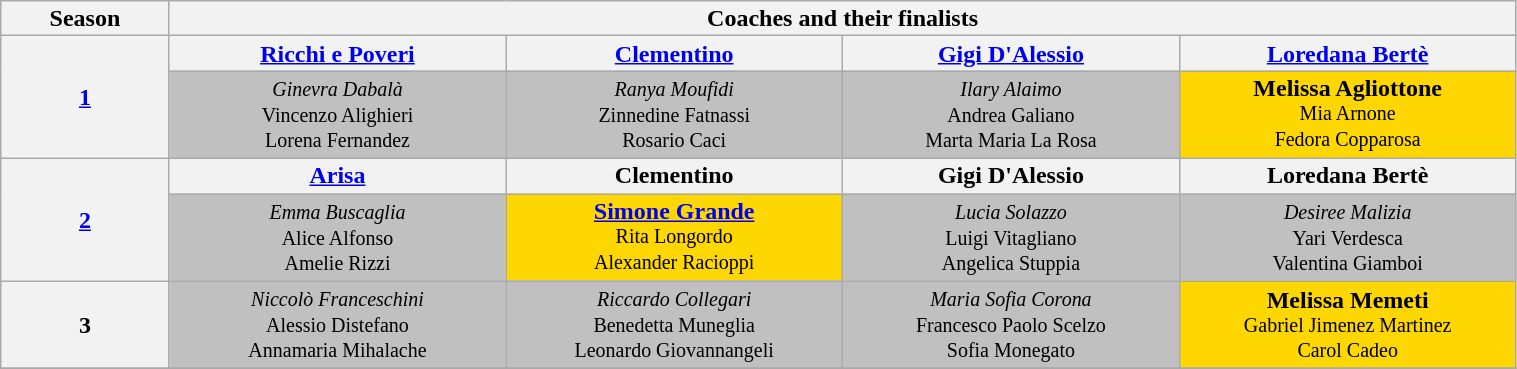<table class="wikitable" style="text-align:center; line-height:16px; width:80%">
<tr>
<th style="width:10%">Season</th>
<th style="width:80%" colspan="4">Coaches and their finalists</th>
</tr>
<tr>
<th rowspan="2"><a href='#'>1</a></th>
<th style="width:20%" scope="col"><a href='#'>Ricchi e Poveri</a></th>
<th style="width:20%" scope="col"><a href='#'>Clementino</a></th>
<th style="width:20%" scope="col"><a href='#'>Gigi D'Alessio</a></th>
<th style="width:20%" scope="col"><a href='#'>Loredana Bertè</a></th>
</tr>
<tr>
<td style="background:silver"><small><em>Ginevra Dabalà</em><br>Vincenzo Alighieri<br>Lorena Fernandez</small></td>
<td style="background:silver"><small><em>Ranya Moufidi</em><br>Zinnedine Fatnassi<br>Rosario Caci</small></td>
<td style="background:silver"><small><em>Ilary Alaimo</em><br>Andrea Galiano<br> Marta Maria La Rosa</small></td>
<td style="background:gold"><strong>Melissa Agliottone</strong><br><small>Mia Arnone<br>Fedora Copparosa</small></td>
</tr>
<tr>
<th rowspan="2"><a href='#'>2</a></th>
<th style="width:20%" scope="col"><a href='#'>Arisa</a></th>
<th style="width:20%" scope="col">Clementino</th>
<th style="width:20%" scope="col">Gigi D'Alessio</th>
<th style="width:20%" scope="col">Loredana Bertè</th>
</tr>
<tr>
<td style="background:silver"><small><em>Emma Buscaglia</em><br>Alice Alfonso<br>Amelie Rizzi</small></td>
<td style="background:gold"><strong><a href='#'>Simone Grande</a></strong><br><small>Rita Longordo<br>Alexander Racioppi</small></td>
<td style="background:silver"><small><em>Lucia Solazzo</em><br>Luigi Vitagliano<br>Angelica Stuppia</small></td>
<td style="background:silver"><small><em>Desiree Malizia</em><br>Yari Verdesca<br>Valentina Giamboi</small></td>
</tr>
<tr>
<th>3</th>
<td style="background:silver"><small><em>Niccolò Franceschini</em><br>Alessio Distefano<br>Annamaria Mihalache</small></td>
<td style="background:silver"><small><em>Riccardo Collegari</em><br>Benedetta Muneglia<br>Leonardo Giovannangeli</small></td>
<td style="background:silver"><small><em>Maria Sofia Corona</em><br>Francesco Paolo Scelzo<br>Sofia Monegato</small></td>
<td style="background:gold"><strong>Melissa Memeti</strong><br><small>Gabriel Jimenez Martinez<br>Carol Cadeo</small></td>
</tr>
<tr>
</tr>
</table>
